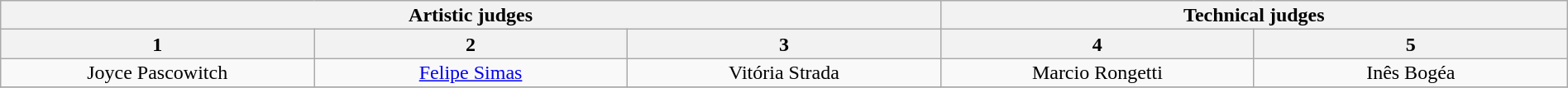<table class="wikitable" style="font-size:100%; line-height:16px; text-align:center" width="100%">
<tr>
<th colspan=3>Artistic judges</th>
<th colspan=2>Technical judges</th>
</tr>
<tr>
<th width="20.0%">1</th>
<th width="20.0%">2</th>
<th width="20.0%">3</th>
<th width="20.0%">4</th>
<th width="20.0%">5</th>
</tr>
<tr>
<td>Joyce Pascowitch</td>
<td><a href='#'>Felipe Simas</a></td>
<td>Vitória Strada</td>
<td>Marcio Rongetti</td>
<td>Inês Bogéa</td>
</tr>
<tr>
</tr>
</table>
